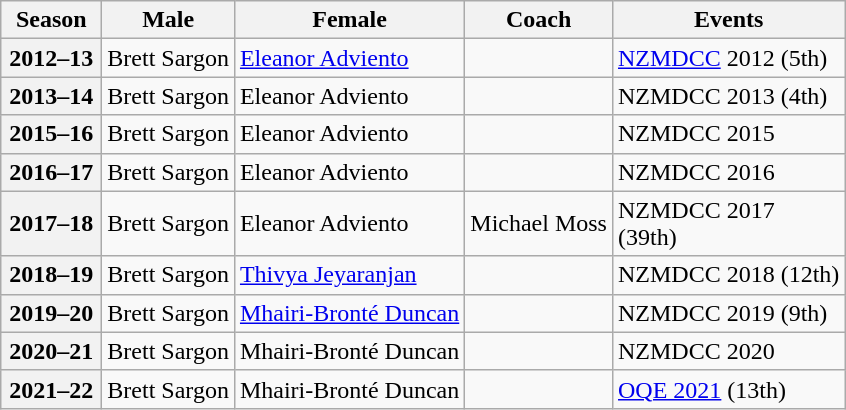<table class="wikitable">
<tr>
<th scope="col" width=60>Season</th>
<th scope="col">Male</th>
<th scope="col">Female</th>
<th scope="col">Coach</th>
<th scope="col">Events</th>
</tr>
<tr>
<th scope="row">2012–13</th>
<td>Brett Sargon</td>
<td><a href='#'>Eleanor Adviento</a></td>
<td></td>
<td><a href='#'>NZMDCC</a> 2012 (5th)</td>
</tr>
<tr>
<th scope="row">2013–14</th>
<td>Brett Sargon</td>
<td>Eleanor Adviento</td>
<td></td>
<td>NZMDCC 2013 (4th)</td>
</tr>
<tr>
<th scope="row">2015–16</th>
<td>Brett Sargon</td>
<td>Eleanor Adviento</td>
<td></td>
<td>NZMDCC 2015 </td>
</tr>
<tr>
<th scope="row">2016–17</th>
<td>Brett Sargon</td>
<td>Eleanor Adviento</td>
<td></td>
<td>NZMDCC 2016 </td>
</tr>
<tr>
<th scope="row">2017–18</th>
<td>Brett Sargon</td>
<td>Eleanor Adviento</td>
<td>Michael Moss</td>
<td>NZMDCC 2017 <br> (39th)</td>
</tr>
<tr>
<th scope="row">2018–19</th>
<td>Brett Sargon</td>
<td><a href='#'>Thivya Jeyaranjan</a></td>
<td></td>
<td>NZMDCC 2018 (12th)</td>
</tr>
<tr>
<th scope="row">2019–20</th>
<td>Brett Sargon</td>
<td><a href='#'>Mhairi-Bronté Duncan</a></td>
<td></td>
<td>NZMDCC 2019 (9th)</td>
</tr>
<tr>
<th scope="row">2020–21</th>
<td>Brett Sargon</td>
<td>Mhairi-Bronté Duncan</td>
<td></td>
<td>NZMDCC 2020 </td>
</tr>
<tr>
<th scope="row">2021–22</th>
<td>Brett Sargon</td>
<td>Mhairi-Bronté Duncan</td>
<td></td>
<td><a href='#'>OQE 2021</a> (13th)</td>
</tr>
</table>
